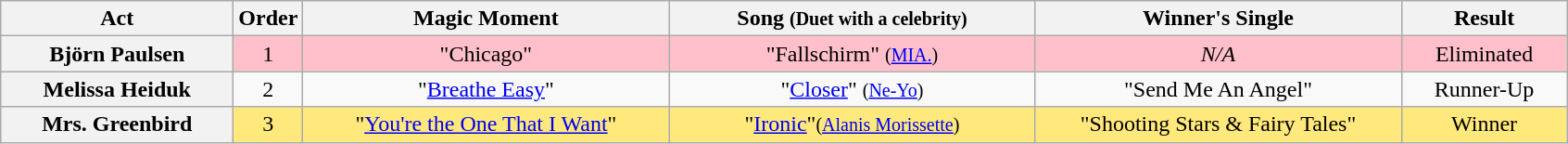<table class="wikitable plainrowheaders" style="text-align:center;">
<tr>
<th scope="col" style="width:10em;">Act</th>
<th scope="col">Order</th>
<th scope="col" style="width:16em;">Magic Moment</th>
<th scope="col" style="width:16em;">Song <small>(Duet with a celebrity)</small></th>
<th scope="col" style="width:16em;">Winner's Single</th>
<th scope="col" style="width:7em;">Result</th>
</tr>
<tr bgcolor="Pink">
<th scope="row">Björn Paulsen</th>
<td>1</td>
<td>"Chicago"</td>
<td>"Fallschirm" <small>(<a href='#'>MIA.</a>)</small></td>
<td><em>N/A</em></td>
<td>Eliminated</td>
</tr>
<tr>
<th scope="row">Melissa Heiduk</th>
<td>2</td>
<td>"<a href='#'>Breathe Easy</a>"</td>
<td>"<a href='#'>Closer</a>" <small>(<a href='#'>Ne-Yo</a>)</small></td>
<td>"Send Me An Angel"</td>
<td>Runner-Up</td>
</tr>
<tr style="background:#ffe87c;">
<th scope="row">Mrs. Greenbird</th>
<td>3</td>
<td>"<a href='#'>You're the One That I Want</a>"</td>
<td>"<a href='#'>Ironic</a>"<small>(<a href='#'>Alanis Morissette</a>)</small></td>
<td>"Shooting Stars & Fairy Tales"</td>
<td>Winner</td>
</tr>
</table>
